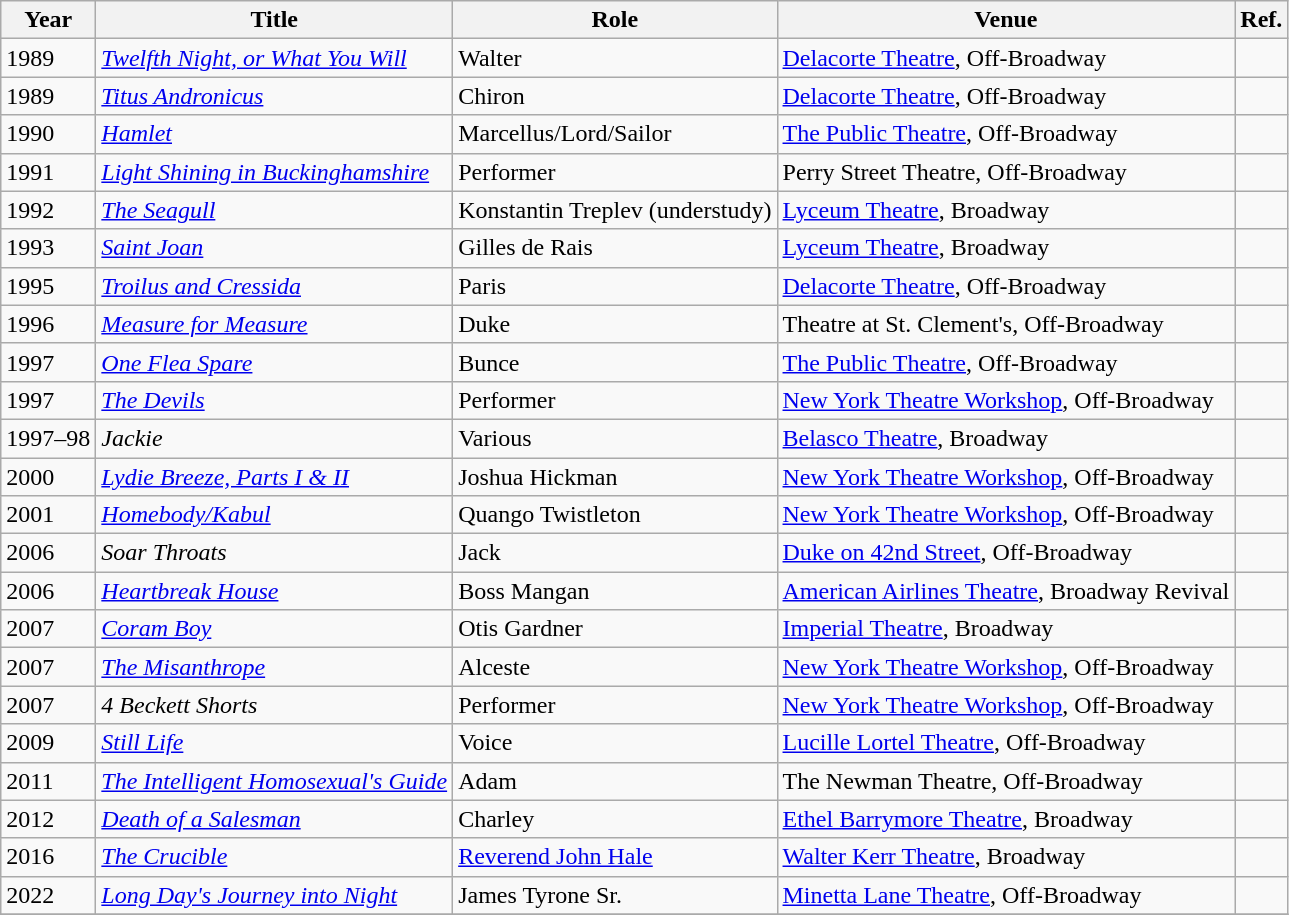<table class="wikitable">
<tr>
<th>Year</th>
<th>Title</th>
<th>Role</th>
<th>Venue</th>
<th class="unsortable">Ref.</th>
</tr>
<tr>
<td>1989</td>
<td><em><a href='#'>Twelfth Night, or What You Will</a></em></td>
<td>Walter</td>
<td><a href='#'>Delacorte Theatre</a>, Off-Broadway</td>
<td></td>
</tr>
<tr>
<td>1989</td>
<td><em><a href='#'>Titus Andronicus</a></em></td>
<td>Chiron</td>
<td><a href='#'>Delacorte Theatre</a>, Off-Broadway</td>
<td></td>
</tr>
<tr>
<td>1990</td>
<td><em><a href='#'>Hamlet</a></em></td>
<td>Marcellus/Lord/Sailor</td>
<td><a href='#'>The Public Theatre</a>, Off-Broadway</td>
<td></td>
</tr>
<tr>
<td>1991</td>
<td><em><a href='#'>Light Shining in Buckinghamshire</a></em></td>
<td>Performer</td>
<td>Perry Street Theatre, Off-Broadway</td>
<td></td>
</tr>
<tr>
<td>1992</td>
<td><em><a href='#'>The Seagull</a></em></td>
<td>Konstantin Treplev (understudy)</td>
<td><a href='#'>Lyceum Theatre</a>, Broadway</td>
<td></td>
</tr>
<tr>
<td>1993</td>
<td><em><a href='#'>Saint Joan</a></em></td>
<td>Gilles de Rais</td>
<td><a href='#'>Lyceum Theatre</a>, Broadway</td>
<td></td>
</tr>
<tr>
<td>1995</td>
<td><em><a href='#'>Troilus and Cressida</a></em></td>
<td>Paris</td>
<td><a href='#'>Delacorte Theatre</a>, Off-Broadway</td>
<td></td>
</tr>
<tr>
<td>1996</td>
<td><em><a href='#'>Measure for Measure</a></em></td>
<td>Duke</td>
<td>Theatre at St. Clement's, Off-Broadway</td>
<td></td>
</tr>
<tr>
<td>1997</td>
<td><em><a href='#'>One Flea Spare</a></em></td>
<td>Bunce</td>
<td><a href='#'>The Public Theatre</a>, Off-Broadway</td>
<td></td>
</tr>
<tr>
<td>1997</td>
<td><em><a href='#'>The Devils</a></em></td>
<td>Performer</td>
<td><a href='#'>New York Theatre Workshop</a>, Off-Broadway</td>
<td></td>
</tr>
<tr>
<td>1997–98</td>
<td><em>Jackie</em></td>
<td>Various</td>
<td><a href='#'>Belasco Theatre</a>, Broadway</td>
<td></td>
</tr>
<tr>
<td>2000</td>
<td><em><a href='#'>Lydie Breeze, Parts I & II</a></em></td>
<td>Joshua Hickman</td>
<td><a href='#'>New York Theatre Workshop</a>, Off-Broadway</td>
<td></td>
</tr>
<tr>
<td>2001</td>
<td><em><a href='#'>Homebody/Kabul</a></em></td>
<td>Quango Twistleton</td>
<td><a href='#'>New York Theatre Workshop</a>, Off-Broadway</td>
<td></td>
</tr>
<tr>
<td>2006</td>
<td><em>Soar Throats</em></td>
<td>Jack</td>
<td><a href='#'>Duke on 42nd Street</a>, Off-Broadway</td>
<td></td>
</tr>
<tr>
<td>2006</td>
<td><em><a href='#'>Heartbreak House</a></em></td>
<td>Boss Mangan</td>
<td><a href='#'>American Airlines Theatre</a>, Broadway Revival</td>
<td></td>
</tr>
<tr>
<td>2007</td>
<td><em><a href='#'>Coram Boy</a></em></td>
<td>Otis Gardner</td>
<td><a href='#'>Imperial Theatre</a>, Broadway</td>
<td></td>
</tr>
<tr>
<td>2007</td>
<td><em><a href='#'>The Misanthrope</a></em></td>
<td>Alceste</td>
<td><a href='#'>New York Theatre Workshop</a>, Off-Broadway</td>
<td></td>
</tr>
<tr>
<td>2007</td>
<td><em>4 Beckett Shorts</em></td>
<td>Performer</td>
<td><a href='#'>New York Theatre Workshop</a>, Off-Broadway</td>
<td></td>
</tr>
<tr>
<td>2009</td>
<td><em><a href='#'>Still Life</a></em></td>
<td>Voice</td>
<td><a href='#'>Lucille Lortel Theatre</a>, Off-Broadway</td>
<td></td>
</tr>
<tr>
<td>2011</td>
<td><em><a href='#'>The Intelligent Homosexual's Guide</a></em></td>
<td>Adam</td>
<td>The Newman Theatre, Off-Broadway</td>
<td></td>
</tr>
<tr>
<td>2012</td>
<td><em><a href='#'>Death of a Salesman</a></em></td>
<td>Charley</td>
<td><a href='#'>Ethel Barrymore Theatre</a>, Broadway</td>
<td></td>
</tr>
<tr>
<td>2016</td>
<td><em><a href='#'>The Crucible</a></em></td>
<td><a href='#'>Reverend John Hale</a></td>
<td><a href='#'>Walter Kerr Theatre</a>, Broadway</td>
<td></td>
</tr>
<tr>
<td>2022</td>
<td><em><a href='#'>Long Day's Journey into Night</a></em></td>
<td>James Tyrone Sr.</td>
<td><a href='#'>Minetta Lane Theatre</a>, Off-Broadway</td>
<td></td>
</tr>
<tr>
</tr>
</table>
